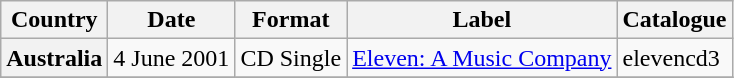<table class="wikitable plainrowheaders">
<tr>
<th scope="col">Country</th>
<th scope="col">Date</th>
<th scope="col">Format</th>
<th scope="col">Label</th>
<th scope="col">Catalogue</th>
</tr>
<tr>
<th scope="row">Australia</th>
<td>4 June 2001</td>
<td rowspan="1">CD Single</td>
<td rowspan="1"><a href='#'>Eleven: A Music Company</a></td>
<td>elevencd3</td>
</tr>
<tr>
</tr>
</table>
